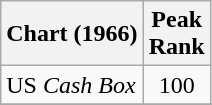<table class="wikitable plainrowheaders">
<tr>
<th align="left">Chart (1966)</th>
<th align="center">Peak<br>Rank</th>
</tr>
<tr>
<td scope="row">US <em>Cash Box</em></td>
<td align="center">100</td>
</tr>
<tr>
</tr>
</table>
